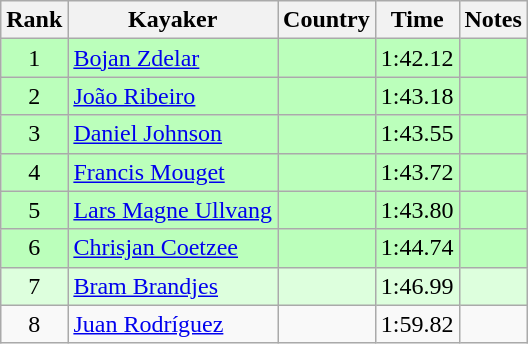<table class="wikitable" style="text-align:center">
<tr>
<th>Rank</th>
<th>Kayaker</th>
<th>Country</th>
<th>Time</th>
<th>Notes</th>
</tr>
<tr bgcolor=bbffbb>
<td>1</td>
<td align="left"><a href='#'>Bojan Zdelar</a></td>
<td align="left"></td>
<td>1:42.12</td>
<td></td>
</tr>
<tr bgcolor=bbffbb>
<td>2</td>
<td align="left"><a href='#'>João Ribeiro</a></td>
<td align="left"></td>
<td>1:43.18</td>
<td></td>
</tr>
<tr bgcolor=bbffbb>
<td>3</td>
<td align="left"><a href='#'>Daniel Johnson</a></td>
<td align="left"></td>
<td>1:43.55</td>
<td></td>
</tr>
<tr bgcolor=bbffbb>
<td>4</td>
<td align="left"><a href='#'>Francis Mouget</a></td>
<td align="left"></td>
<td>1:43.72</td>
<td></td>
</tr>
<tr bgcolor=bbffbb>
<td>5</td>
<td align="left"><a href='#'>Lars Magne Ullvang</a></td>
<td align="left"></td>
<td>1:43.80</td>
<td></td>
</tr>
<tr bgcolor=bbffbb>
<td>6</td>
<td align="left"><a href='#'>Chrisjan Coetzee</a></td>
<td align="left"></td>
<td>1:44.74</td>
<td></td>
</tr>
<tr bgcolor=ddffdd>
<td>7</td>
<td align="left"><a href='#'>Bram Brandjes</a></td>
<td align="left"></td>
<td>1:46.99</td>
<td></td>
</tr>
<tr>
<td>8</td>
<td align="left"><a href='#'>Juan Rodríguez</a></td>
<td align="left"></td>
<td>1:59.82</td>
<td></td>
</tr>
</table>
